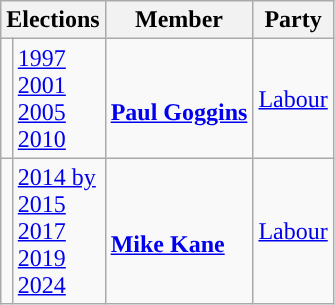<table class="wikitable">
<tr>
<th colspan="2">Elections</th>
<th>Member</th>
<th>Party</th>
</tr>
<tr>
<td style="color:inherit;background-color: "></td>
<td><a href='#'>1997</a><br><a href='#'>2001</a><br><a href='#'>2005</a><br><a href='#'>2010</a></td>
<td><br><strong><a href='#'>Paul Goggins</a></strong></td>
<td><a href='#'>Labour</a></td>
</tr>
<tr>
<td style="color:inherit;background-color: "></td>
<td><a href='#'>2014 by</a><br><a href='#'>2015</a><br><a href='#'>2017</a><br><a href='#'>2019</a><br><a href='#'>2024</a></td>
<td><br><strong><a href='#'>Mike Kane</a></strong></td>
<td><a href='#'>Labour</a></td>
</tr>
</table>
